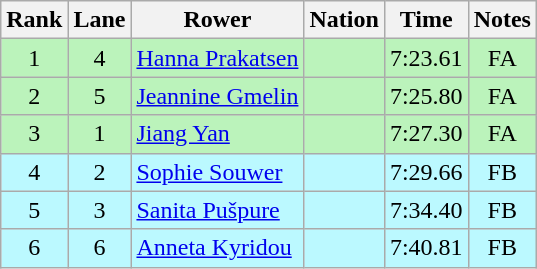<table class="wikitable sortable" style="text-align:center">
<tr>
<th>Rank</th>
<th>Lane</th>
<th>Rower</th>
<th>Nation</th>
<th>Time</th>
<th>Notes</th>
</tr>
<tr bgcolor=bbf3bb>
<td>1</td>
<td>4</td>
<td align=left><a href='#'>Hanna Prakatsen</a></td>
<td align=left></td>
<td>7:23.61</td>
<td>FA</td>
</tr>
<tr bgcolor=bbf3bb>
<td>2</td>
<td>5</td>
<td align=left><a href='#'>Jeannine Gmelin</a></td>
<td align=left></td>
<td>7:25.80</td>
<td>FA</td>
</tr>
<tr bgcolor=bbf3bb>
<td>3</td>
<td>1</td>
<td align=left><a href='#'>Jiang Yan</a></td>
<td align=left></td>
<td>7:27.30</td>
<td>FA</td>
</tr>
<tr bgcolor=bbf9ff>
<td>4</td>
<td>2</td>
<td align=left><a href='#'>Sophie Souwer</a></td>
<td align=left></td>
<td>7:29.66</td>
<td>FB</td>
</tr>
<tr bgcolor=bbf9ff>
<td>5</td>
<td>3</td>
<td align=left><a href='#'>Sanita Pušpure</a></td>
<td align=left></td>
<td>7:34.40</td>
<td>FB</td>
</tr>
<tr bgcolor=bbf9ff>
<td>6</td>
<td>6</td>
<td align=left><a href='#'>Anneta Kyridou</a></td>
<td align=left></td>
<td>7:40.81</td>
<td>FB</td>
</tr>
</table>
